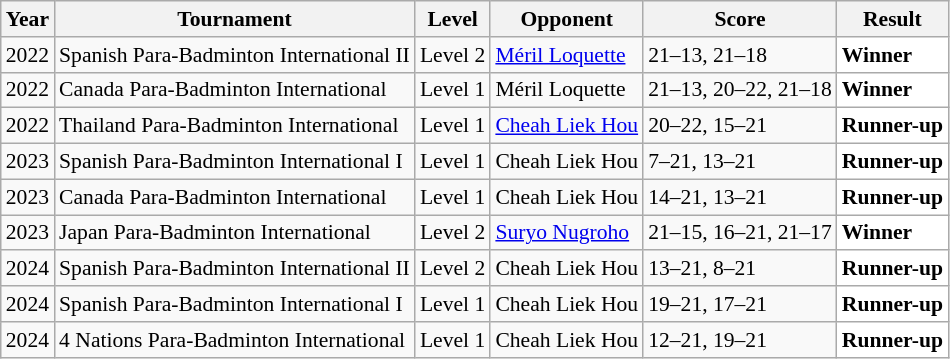<table class="sortable wikitable" style="font-size: 90%;">
<tr>
<th>Year</th>
<th>Tournament</th>
<th>Level</th>
<th>Opponent</th>
<th>Score</th>
<th>Result</th>
</tr>
<tr>
<td align="center">2022</td>
<td align="left">Spanish Para-Badminton International II</td>
<td align="left">Level 2</td>
<td align="left"> <a href='#'>Méril Loquette</a></td>
<td align="left">21–13, 21–18</td>
<td style="text-align:left; background:white"> <strong>Winner</strong></td>
</tr>
<tr>
<td align="center">2022</td>
<td align="left">Canada Para-Badminton International</td>
<td align="left">Level 1</td>
<td align="left"> Méril Loquette</td>
<td align="left">21–13, 20–22, 21–18</td>
<td style="text-align:left; background:white"> <strong>Winner</strong></td>
</tr>
<tr>
<td align="center">2022</td>
<td align="left">Thailand Para-Badminton International</td>
<td align="left">Level 1</td>
<td align="left"> <a href='#'>Cheah Liek Hou</a></td>
<td align="left">20–22, 15–21</td>
<td style="text-align:left; background:white"> <strong>Runner-up</strong></td>
</tr>
<tr>
<td align="center">2023</td>
<td align="left">Spanish Para-Badminton International I</td>
<td align="left">Level 1</td>
<td align="left"> Cheah Liek Hou</td>
<td align="left">7–21, 13–21</td>
<td style="text-align:left; background:white"> <strong>Runner-up</strong></td>
</tr>
<tr>
<td align="center">2023</td>
<td align="left">Canada Para-Badminton International</td>
<td align="left">Level 1</td>
<td align="left"> Cheah Liek Hou</td>
<td align="left">14–21, 13–21</td>
<td style="text-align:left; background:white"> <strong>Runner-up</strong></td>
</tr>
<tr>
<td align="center">2023</td>
<td align="left">Japan Para-Badminton International</td>
<td align="left">Level 2</td>
<td align="left"> <a href='#'>Suryo Nugroho</a></td>
<td align="left">21–15, 16–21, 21–17</td>
<td style="text-align:left; background:white"> <strong>Winner</strong></td>
</tr>
<tr>
<td align="center">2024</td>
<td align="left">Spanish Para-Badminton International II</td>
<td align="left">Level 2</td>
<td align="left"> Cheah Liek Hou</td>
<td align="left">13–21, 8–21</td>
<td style="text-align:left; background:white"> <strong>Runner-up</strong></td>
</tr>
<tr>
<td align="center">2024</td>
<td align="left">Spanish Para-Badminton International I</td>
<td align="left">Level 1</td>
<td align="left"> Cheah Liek Hou</td>
<td align="left">19–21, 17–21</td>
<td style="text-align:left; background:white"> <strong>Runner-up</strong></td>
</tr>
<tr>
<td align="center">2024</td>
<td align="left">4 Nations Para-Badminton International</td>
<td align="left">Level 1</td>
<td align="left"> Cheah Liek Hou</td>
<td align="left">12–21, 19–21</td>
<td style="text-align:left; background:white"> <strong>Runner-up</strong></td>
</tr>
</table>
